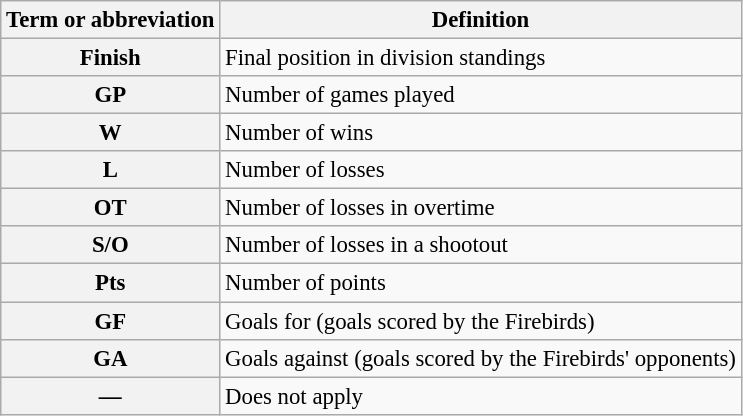<table class="wikitable" style="font-size:95%">
<tr>
<th scope="col">Term or abbreviation</th>
<th scope="col">Definition</th>
</tr>
<tr>
<th scope="row">Finish</th>
<td>Final position in division standings</td>
</tr>
<tr>
<th scope="row">GP</th>
<td>Number of games played</td>
</tr>
<tr>
<th scope="row">W</th>
<td>Number of wins</td>
</tr>
<tr>
<th scope="row">L</th>
<td>Number of losses</td>
</tr>
<tr>
<th scope="row">OT</th>
<td>Number of losses in overtime</td>
</tr>
<tr>
<th scope="row">S/O</th>
<td>Number of losses in a shootout</td>
</tr>
<tr>
<th scope="row">Pts</th>
<td>Number of points</td>
</tr>
<tr>
<th scope="row">GF</th>
<td>Goals for (goals scored by the Firebirds)</td>
</tr>
<tr>
<th scope="row">GA</th>
<td>Goals against (goals scored by the Firebirds' opponents)</td>
</tr>
<tr>
<th scope="row">—</th>
<td>Does not apply</td>
</tr>
</table>
